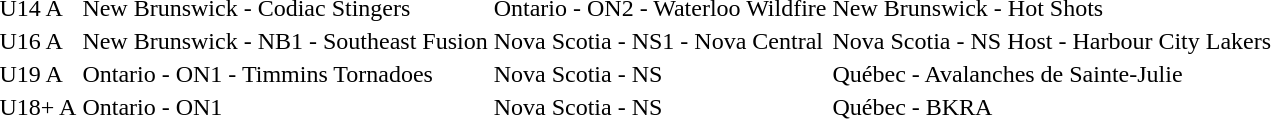<table>
<tr>
<td>U14 A</td>
<td> New Brunswick - Codiac Stingers</td>
<td> Ontario - ON2 - Waterloo Wildfire</td>
<td> New Brunswick - Hot Shots</td>
</tr>
<tr>
<td>U16 A</td>
<td> New Brunswick - NB1 - Southeast Fusion</td>
<td> Nova Scotia - NS1 - Nova Central</td>
<td> Nova Scotia - NS Host - Harbour City Lakers</td>
</tr>
<tr>
<td>U19 A</td>
<td> Ontario - ON1 - Timmins Tornadoes</td>
<td> Nova Scotia - NS</td>
<td> Québec - Avalanches de Sainte-Julie</td>
</tr>
<tr>
<td>U18+ A</td>
<td> Ontario - ON1</td>
<td> Nova Scotia - NS</td>
<td> Québec - BKRA</td>
</tr>
</table>
